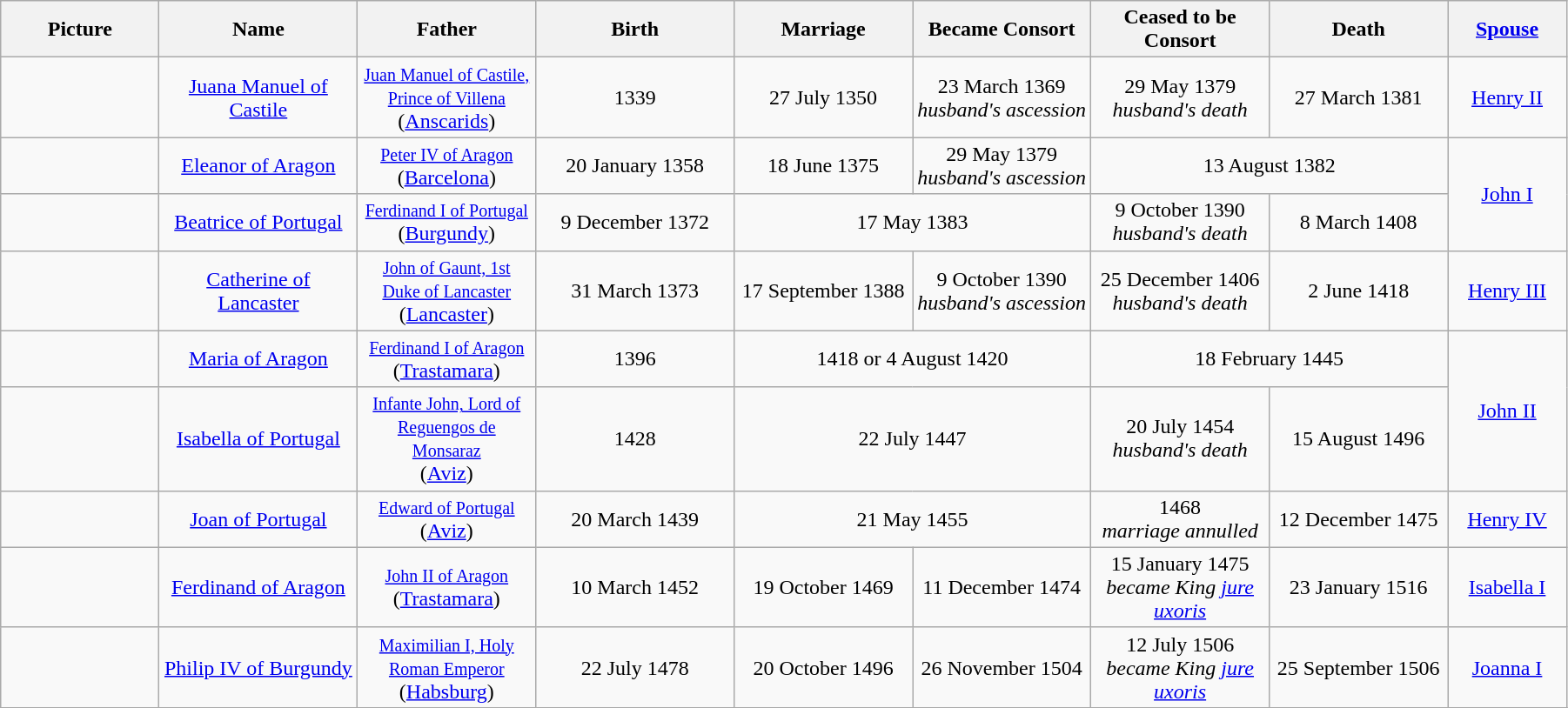<table width=95% class="wikitable">
<tr>
<th width = "8%">Picture</th>
<th width = "10%">Name</th>
<th width = "9%">Father</th>
<th width = "10%">Birth</th>
<th width = "9%">Marriage</th>
<th width = "9%">Became Consort</th>
<th width = "9%">Ceased to be Consort</th>
<th width = "9%">Death</th>
<th width = "6%"><a href='#'>Spouse</a></th>
</tr>
<tr>
<td align="center"></td>
<td align="center"><a href='#'>Juana Manuel of Castile</a><br></td>
<td align="center"><small><a href='#'>Juan Manuel of Castile, Prince of Villena</a></small><br> (<a href='#'>Anscarids</a>)</td>
<td align="center">1339</td>
<td align="center">27 July 1350</td>
<td align="center">23 March 1369<br><em>husband's ascession</em></td>
<td align="center">29 May 1379 <br><em>husband's death</em></td>
<td align="center">27 March 1381</td>
<td align="center"><a href='#'>Henry II</a></td>
</tr>
<tr>
<td align="center"></td>
<td align="center"><a href='#'>Eleanor of Aragon</a><br></td>
<td align="center"><small><a href='#'>Peter IV of Aragon</a></small><br> (<a href='#'>Barcelona</a>)</td>
<td align="center">20 January 1358</td>
<td align="center">18 June 1375</td>
<td align="center">29 May 1379<br><em>husband's ascession</em></td>
<td align="center" colspan="2">13 August 1382</td>
<td align="center" rowspan="2"><a href='#'>John I</a></td>
</tr>
<tr>
<td align="center"></td>
<td align="center"><a href='#'>Beatrice of Portugal</a><br></td>
<td align="center"><small><a href='#'>Ferdinand I of Portugal</a></small><br> (<a href='#'>Burgundy</a>)</td>
<td align="center">9 December 1372</td>
<td align="center" colspan="2">17 May 1383</td>
<td align="center">9 October 1390<br><em>husband's death</em></td>
<td align="center">8 March 1408</td>
</tr>
<tr>
<td align="center"></td>
<td align="center"><a href='#'>Catherine of Lancaster</a><br></td>
<td align="center"><small><a href='#'>John of Gaunt, 1st Duke of Lancaster</a></small><br> (<a href='#'>Lancaster</a>)</td>
<td align="center">31 March 1373</td>
<td align="center">17 September 1388</td>
<td align="center">9 October 1390<br><em>husband's ascession</em></td>
<td align="center">25 December 1406<br><em>husband's death</em></td>
<td align="center">2 June 1418</td>
<td align="center"><a href='#'>Henry III</a></td>
</tr>
<tr>
<td align="center"></td>
<td align="center"><a href='#'>Maria of Aragon</a><br></td>
<td align="center"><small><a href='#'>Ferdinand I of Aragon</a></small><br> (<a href='#'>Trastamara</a>)</td>
<td align="center">1396</td>
<td align="center" colspan="2">1418 or 4 August 1420</td>
<td align="center" colspan="2">18 February 1445</td>
<td align="center" rowspan="2"><a href='#'>John II</a></td>
</tr>
<tr>
<td align="center"></td>
<td align="center"><a href='#'>Isabella of Portugal</a><br></td>
<td align="center"><small><a href='#'>Infante John, Lord of Reguengos de Monsaraz</a></small><br> (<a href='#'>Aviz</a>)</td>
<td align="center">1428</td>
<td align="center" colspan="2">22 July 1447</td>
<td align="center">20 July 1454<br><em>husband's death</em></td>
<td align="center">15 August 1496</td>
</tr>
<tr>
<td align="center"></td>
<td align="center"><a href='#'>Joan of Portugal</a><br></td>
<td align="center"><small><a href='#'>Edward of Portugal</a></small><br> (<a href='#'>Aviz</a>)</td>
<td align="center">20 March 1439</td>
<td align="center" colspan="2">21 May 1455</td>
<td align="center">1468<br><em>marriage annulled</em></td>
<td align="center">12 December 1475</td>
<td align="center"><a href='#'>Henry IV</a></td>
</tr>
<tr>
<td align="center"></td>
<td align="center"><a href='#'>Ferdinand of Aragon</a><br></td>
<td align="center"><small><a href='#'>John II of Aragon</a></small><br> (<a href='#'>Trastamara</a>)</td>
<td align="center">10 March 1452</td>
<td align="center">19 October 1469</td>
<td align="center">11 December 1474</td>
<td align="center">15 January 1475<br><em>became King <a href='#'>jure uxoris</a></em></td>
<td align="center">23 January 1516</td>
<td align="center"><a href='#'>Isabella I</a></td>
</tr>
<tr>
<td align="center"></td>
<td align="center"><a href='#'>Philip IV of Burgundy</a><br></td>
<td align="center"><small><a href='#'>Maximilian I, Holy Roman Emperor</a></small><br> (<a href='#'>Habsburg</a>)</td>
<td align="center">22 July 1478</td>
<td align="center">20 October 1496</td>
<td align="center">26 November 1504</td>
<td align="center">12 July 1506<br><em>became King <a href='#'>jure uxoris</a></em></td>
<td align="center">25 September 1506</td>
<td align="center"><a href='#'>Joanna I</a></td>
</tr>
<tr>
</tr>
</table>
